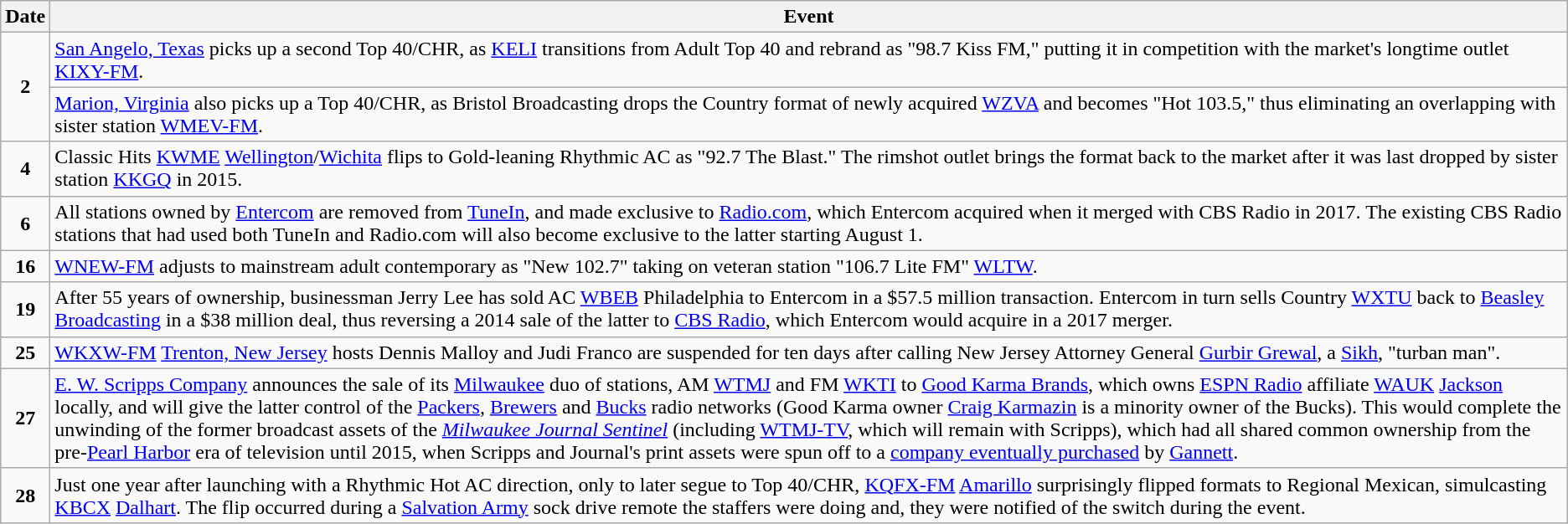<table class="wikitable">
<tr>
<th>Date</th>
<th>Event</th>
</tr>
<tr>
<td style="text-align:center;" rowspan=2><strong>2</strong></td>
<td><a href='#'>San Angelo, Texas</a> picks up a second Top 40/CHR, as <a href='#'>KELI</a> transitions from Adult Top 40 and rebrand as "98.7 Kiss FM," putting it in competition with the market's longtime outlet <a href='#'>KIXY-FM</a>.</td>
</tr>
<tr>
<td><a href='#'>Marion, Virginia</a> also picks up a Top 40/CHR, as Bristol Broadcasting drops the Country format of newly acquired <a href='#'>WZVA</a> and becomes "Hot 103.5," thus eliminating an overlapping with sister station <a href='#'>WMEV-FM</a>.</td>
</tr>
<tr>
<td style="text-align:center;"><strong>4</strong></td>
<td>Classic Hits <a href='#'>KWME</a> <a href='#'>Wellington</a>/<a href='#'>Wichita</a> flips to Gold-leaning Rhythmic AC as "92.7 The Blast." The rimshot outlet brings the format back to the market after it was last dropped by sister station <a href='#'>KKGQ</a> in 2015.</td>
</tr>
<tr>
<td style="text-align:center;"><strong>6</strong></td>
<td>All stations owned by <a href='#'>Entercom</a> are removed from <a href='#'>TuneIn</a>, and made exclusive to <a href='#'>Radio.com</a>, which Entercom acquired when it merged with CBS Radio in 2017. The existing CBS Radio stations that had used both TuneIn and Radio.com will also become exclusive to the latter starting August 1.</td>
</tr>
<tr>
<td style="text-align:center;"><strong>16</strong></td>
<td><a href='#'>WNEW-FM</a> adjusts to mainstream adult contemporary as "New 102.7" taking on veteran station "106.7 Lite FM" <a href='#'>WLTW</a>.</td>
</tr>
<tr>
<td style="text-align:center;"><strong>19</strong></td>
<td>After 55 years of ownership, businessman Jerry Lee has sold AC <a href='#'>WBEB</a> Philadelphia to Entercom in a $57.5 million transaction. Entercom in turn sells Country <a href='#'>WXTU</a> back to <a href='#'>Beasley Broadcasting</a> in a $38 million deal, thus reversing a 2014 sale of the latter to <a href='#'>CBS Radio</a>, which Entercom would acquire in a 2017 merger.</td>
</tr>
<tr>
<td style="text-align:center;"><strong>25</strong></td>
<td><a href='#'>WKXW-FM</a> <a href='#'>Trenton, New Jersey</a> hosts Dennis Malloy and Judi Franco are suspended for ten days after calling New Jersey Attorney General <a href='#'>Gurbir Grewal</a>, a <a href='#'>Sikh</a>, "turban man".</td>
</tr>
<tr>
<td style="text-align:center;"><strong>27</strong></td>
<td><a href='#'>E. W. Scripps Company</a> announces the sale of its <a href='#'>Milwaukee</a> duo of stations, AM <a href='#'>WTMJ</a> and FM <a href='#'>WKTI</a> to <a href='#'>Good Karma Brands</a>, which owns <a href='#'>ESPN Radio</a> affiliate <a href='#'>WAUK</a> <a href='#'>Jackson</a> locally, and will give the latter control of the <a href='#'>Packers</a>, <a href='#'>Brewers</a> and <a href='#'>Bucks</a> radio networks (Good Karma owner <a href='#'>Craig Karmazin</a> is a minority owner of the Bucks). This would complete the unwinding of the former broadcast assets of the <em><a href='#'>Milwaukee Journal Sentinel</a></em> (including <a href='#'>WTMJ-TV</a>, which will remain with Scripps), which had all shared common ownership from the pre-<a href='#'>Pearl Harbor</a> era of television until 2015, when Scripps and Journal's print assets were spun off to a <a href='#'>company eventually purchased</a> by <a href='#'>Gannett</a>.</td>
</tr>
<tr>
<td style="text-align:center;"><strong>28</strong></td>
<td>Just one year after launching with a Rhythmic Hot AC direction, only to later segue to Top 40/CHR, <a href='#'>KQFX-FM</a> <a href='#'>Amarillo</a> surprisingly flipped formats to Regional Mexican, simulcasting <a href='#'>KBCX</a> <a href='#'>Dalhart</a>. The flip occurred during a <a href='#'>Salvation Army</a> sock drive remote the staffers were doing and, they were notified of the switch during the event.</td>
</tr>
</table>
